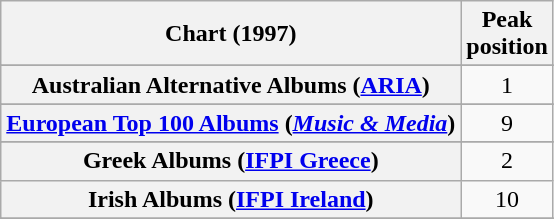<table class="wikitable plainrowheaders sortable">
<tr>
<th>Chart (1997)</th>
<th>Peak<br>position</th>
</tr>
<tr>
</tr>
<tr>
<th scope="row">Australian Alternative Albums (<a href='#'>ARIA</a>)</th>
<td style="text-align:center;">1</td>
</tr>
<tr>
</tr>
<tr>
</tr>
<tr>
</tr>
<tr>
</tr>
<tr>
</tr>
<tr>
<th scope="row"><a href='#'>European Top 100 Albums</a> (<em><a href='#'>Music & Media</a></em>)</th>
<td style="text-align:center;">9</td>
</tr>
<tr>
</tr>
<tr>
</tr>
<tr>
</tr>
<tr>
<th scope="row">Greek Albums (<a href='#'>IFPI Greece</a>)</th>
<td style="text-align:center;">2</td>
</tr>
<tr>
<th scope="row">Irish Albums (<a href='#'>IFPI Ireland</a>)</th>
<td style="text-align:center;">10</td>
</tr>
<tr>
</tr>
<tr>
</tr>
<tr>
</tr>
<tr>
</tr>
<tr>
</tr>
<tr>
</tr>
<tr>
</tr>
</table>
